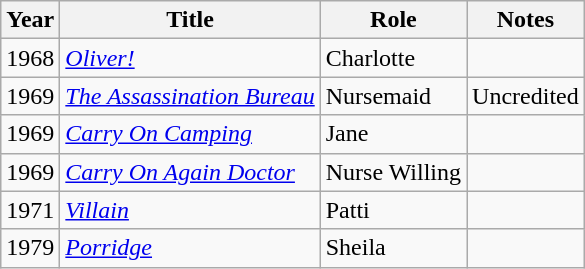<table class="wikitable">
<tr>
<th>Year</th>
<th>Title</th>
<th>Role</th>
<th>Notes</th>
</tr>
<tr>
<td>1968</td>
<td><em><a href='#'>Oliver!</a></em></td>
<td>Charlotte</td>
<td></td>
</tr>
<tr>
<td>1969</td>
<td><em><a href='#'>The Assassination Bureau</a></em></td>
<td>Nursemaid</td>
<td>Uncredited</td>
</tr>
<tr>
<td>1969</td>
<td><em><a href='#'>Carry On Camping</a></em></td>
<td>Jane</td>
<td></td>
</tr>
<tr>
<td>1969</td>
<td><em><a href='#'>Carry On Again Doctor</a></em></td>
<td>Nurse Willing</td>
<td></td>
</tr>
<tr>
<td>1971</td>
<td><em><a href='#'>Villain</a></em></td>
<td>Patti</td>
<td></td>
</tr>
<tr>
<td>1979</td>
<td><em><a href='#'>Porridge</a></em></td>
<td>Sheila</td>
<td></td>
</tr>
</table>
